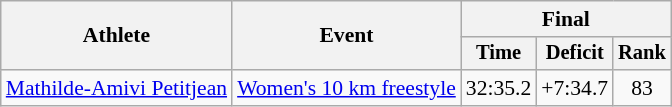<table class="wikitable" style="font-size:90%">
<tr>
<th rowspan="2">Athlete</th>
<th rowspan="2">Event</th>
<th colspan="3">Final</th>
</tr>
<tr style="font-size:95%">
<th>Time</th>
<th>Deficit</th>
<th>Rank</th>
</tr>
<tr align=center>
<td align=left><a href='#'>Mathilde-Amivi Petitjean</a></td>
<td align=left><a href='#'>Women's 10 km freestyle</a></td>
<td>32:35.2</td>
<td>+7:34.7</td>
<td>83</td>
</tr>
</table>
